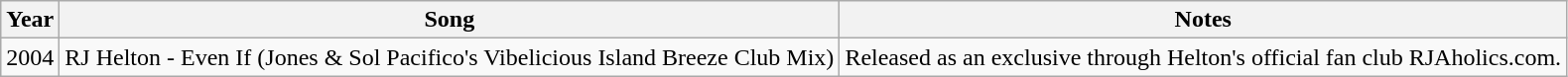<table class="wikitable">
<tr>
<th>Year</th>
<th>Song</th>
<th>Notes</th>
</tr>
<tr>
<td>2004</td>
<td>RJ Helton - Even If (Jones & Sol Pacifico's Vibelicious Island Breeze Club Mix)</td>
<td>Released as an exclusive through Helton's official fan club RJAholics.com.</td>
</tr>
</table>
